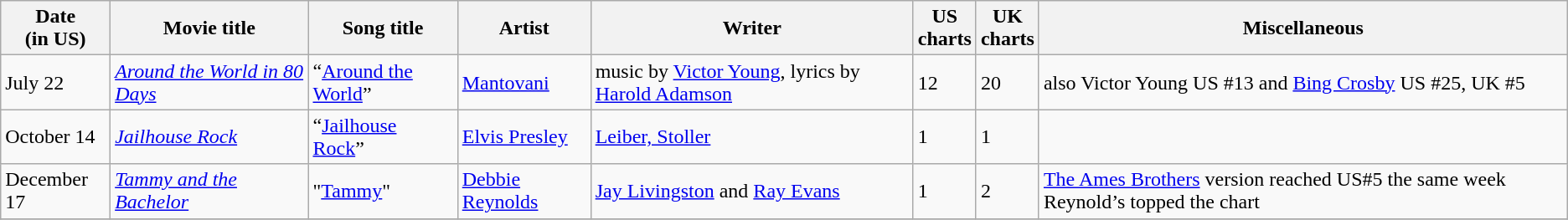<table class="wikitable sortable">
<tr>
<th>Date<br>(in US)</th>
<th>Movie title</th>
<th>Song title</th>
<th>Artist</th>
<th>Writer</th>
<th>US <br>charts</th>
<th>UK<br>charts</th>
<th>Miscellaneous</th>
</tr>
<tr>
<td>July 22</td>
<td><em><a href='#'>Around the World in 80 Days</a></em></td>
<td>“<a href='#'>Around the World</a>”</td>
<td><a href='#'>Mantovani</a></td>
<td>music by <a href='#'>Victor Young</a>, lyrics by <a href='#'>Harold Adamson</a></td>
<td>12</td>
<td>20</td>
<td>also Victor Young US #13 and <a href='#'>Bing Crosby</a> US #25, UK #5</td>
</tr>
<tr>
<td>October 14</td>
<td><em><a href='#'>Jailhouse Rock</a></em></td>
<td>“<a href='#'>Jailhouse Rock</a>”</td>
<td><a href='#'>Elvis Presley</a></td>
<td><a href='#'>Leiber, Stoller</a></td>
<td>1</td>
<td>1</td>
<td></td>
</tr>
<tr>
<td>December 17</td>
<td><em><a href='#'>Tammy and the Bachelor</a></em></td>
<td>"<a href='#'>Tammy</a>"</td>
<td><a href='#'>Debbie Reynolds</a></td>
<td><a href='#'>Jay Livingston</a> and <a href='#'>Ray Evans</a></td>
<td>1</td>
<td>2</td>
<td><a href='#'>The Ames Brothers</a> version reached US#5 the same week Reynold’s topped the chart</td>
</tr>
<tr>
</tr>
</table>
